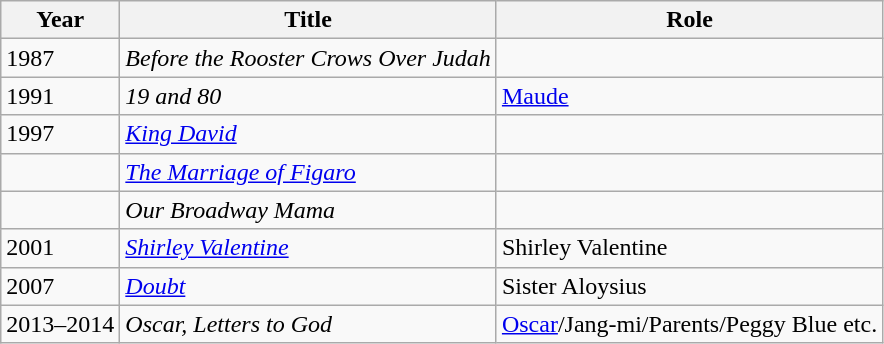<table class="wikitable sortable">
<tr>
<th>Year</th>
<th>Title</th>
<th>Role</th>
</tr>
<tr>
<td>1987</td>
<td><em>Before the Rooster Crows Over Judah</em></td>
<td></td>
</tr>
<tr>
<td>1991</td>
<td><em>19 and 80</em></td>
<td><a href='#'>Maude</a></td>
</tr>
<tr>
<td>1997</td>
<td><em><a href='#'>King David</a></em></td>
<td></td>
</tr>
<tr>
<td></td>
<td><em><a href='#'>The Marriage of Figaro</a></em></td>
<td></td>
</tr>
<tr>
<td></td>
<td><em>Our Broadway Mama</em></td>
<td></td>
</tr>
<tr>
<td>2001</td>
<td><em><a href='#'>Shirley Valentine</a></em></td>
<td>Shirley Valentine</td>
</tr>
<tr>
<td>2007</td>
<td><em><a href='#'>Doubt</a></em></td>
<td>Sister Aloysius</td>
</tr>
<tr>
<td>2013–2014</td>
<td><em>Oscar, Letters to God</em></td>
<td><a href='#'>Oscar</a>/Jang-mi/Parents/Peggy Blue etc.</td>
</tr>
</table>
